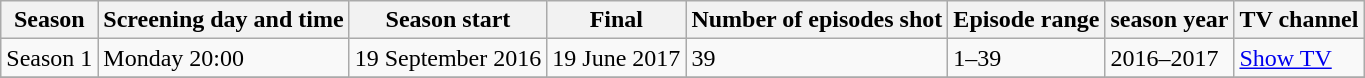<table class="wikitable">
<tr>
<th>Season</th>
<th>Screening day and time</th>
<th>Season start</th>
<th>Final</th>
<th>Number of episodes shot</th>
<th>Episode range</th>
<th>season year</th>
<th>TV channel</th>
</tr>
<tr>
<td>Season 1</td>
<td>Monday 20:00</td>
<td>19 September 2016</td>
<td>19 June 2017</td>
<td>39</td>
<td>1–39</td>
<td>2016–2017</td>
<td><a href='#'>Show TV</a></td>
</tr>
<tr>
</tr>
</table>
